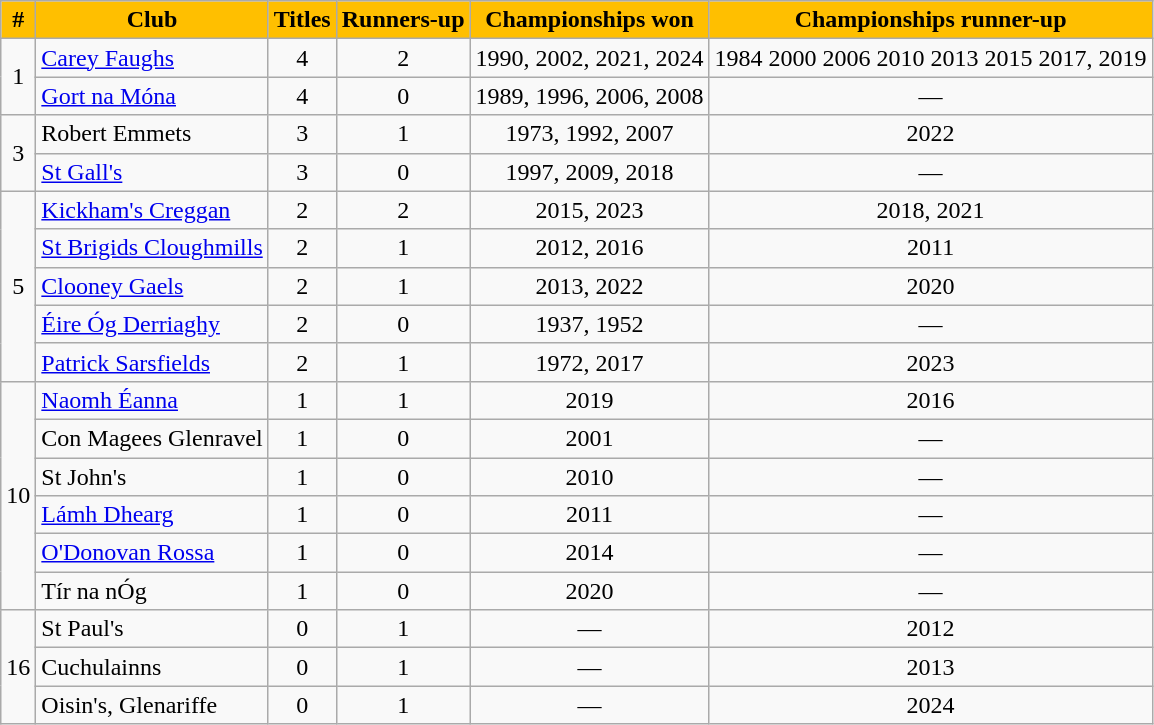<table class="wikitable sortable" style="text-align:center;">
<tr>
<th style="background:#FFBF00;color:black;">#</th>
<th style="background:#FFBF00;color:black;">Club</th>
<th style="background:#FFBF00;color:black;">Titles</th>
<th style="background:#FFBF00;color:black;">Runners-up</th>
<th style="background:#FFBF00;color:black;">Championships won</th>
<th style="background:#FFBF00;color:black;">Championships runner-up</th>
</tr>
<tr>
<td rowspan="2">1</td>
<td style="text-align:left;"><a href='#'>Carey Faughs</a></td>
<td>4</td>
<td>2</td>
<td>1990, 2002, 2021, 2024</td>
<td>1984 2000 2006 2010 2013 2015 2017, 2019</td>
</tr>
<tr>
<td style="text-align:left;"><a href='#'>Gort na Móna</a></td>
<td>4</td>
<td>0</td>
<td>1989, 1996, 2006, 2008</td>
<td>—</td>
</tr>
<tr>
<td rowspan="2">3</td>
<td style="text-align:left;">Robert Emmets</td>
<td>3</td>
<td>1</td>
<td>1973, 1992, 2007</td>
<td>2022</td>
</tr>
<tr>
<td style="text-align:left;"><a href='#'>St Gall's</a></td>
<td>3</td>
<td>0</td>
<td>1997, 2009, 2018</td>
<td>—</td>
</tr>
<tr>
<td rowspan="5">5</td>
<td style="text-align:left;"><a href='#'>Kickham's Creggan</a></td>
<td>2</td>
<td>2</td>
<td>2015, 2023</td>
<td>2018, 2021</td>
</tr>
<tr>
<td style="text-align:left;"><a href='#'>St Brigids Cloughmills</a></td>
<td>2</td>
<td>1</td>
<td>2012, 2016</td>
<td>2011</td>
</tr>
<tr>
<td style="text-align:left;"><a href='#'>Clooney Gaels</a></td>
<td>2</td>
<td>1</td>
<td>2013, 2022</td>
<td>2020</td>
</tr>
<tr>
<td style="text-align:left;"><a href='#'>Éire Óg Derriaghy</a></td>
<td>2</td>
<td>0</td>
<td>1937, 1952</td>
<td>—</td>
</tr>
<tr>
<td style="text-align:left;"><a href='#'>Patrick Sarsfields</a></td>
<td>2</td>
<td>1</td>
<td>1972, 2017</td>
<td>2023</td>
</tr>
<tr>
<td rowspan="6">10</td>
<td style="text-align:left;"><a href='#'>Naomh Éanna</a></td>
<td>1</td>
<td>1</td>
<td>2019</td>
<td>2016</td>
</tr>
<tr>
<td style="text-align:left;">Con Magees Glenravel</td>
<td>1</td>
<td>0</td>
<td>2001</td>
<td>—</td>
</tr>
<tr>
<td style="text-align:left;">St John's</td>
<td>1</td>
<td>0</td>
<td>2010</td>
<td>—</td>
</tr>
<tr>
<td style="text-align:left;"><a href='#'>Lámh Dhearg</a></td>
<td>1</td>
<td>0</td>
<td>2011</td>
<td>—</td>
</tr>
<tr>
<td style="text-align:left;"><a href='#'>O'Donovan Rossa</a></td>
<td>1</td>
<td>0</td>
<td>2014</td>
<td>—</td>
</tr>
<tr>
<td style="text-align:left;">Tír na nÓg</td>
<td>1</td>
<td>0</td>
<td>2020</td>
<td>—</td>
</tr>
<tr>
<td rowspan="3">16</td>
<td style="text-align:left;">St Paul's</td>
<td>0</td>
<td>1</td>
<td>—</td>
<td>2012</td>
</tr>
<tr>
<td style="text-align:left;">Cuchulainns</td>
<td>0</td>
<td>1</td>
<td>—</td>
<td>2013</td>
</tr>
<tr>
<td style="text-align:left;">Oisin's, Glenariffe</td>
<td>0</td>
<td>1</td>
<td>—</td>
<td>2024</td>
</tr>
</table>
